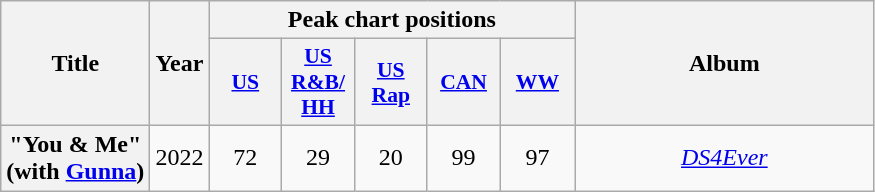<table class="wikitable plainrowheaders" style="text-align:center;">
<tr>
<th scope="col" rowspan="2">Title</th>
<th scope="col" rowspan="2">Year</th>
<th scope="col" colspan="5">Peak chart positions</th>
<th scope="col" rowspan="2" style="width:12em;">Album</th>
</tr>
<tr>
<th scope="col" style="width:2.9em;font-size:90%;"><a href='#'>US</a><br></th>
<th scope="col" style="width:2.9em;font-size:90%;"><a href='#'>US<br>R&B/<br>HH</a><br></th>
<th scope="col" style="width:2.9em;font-size:90%;"><a href='#'>US<br>Rap</a><br></th>
<th scope="col" style="width:2.9em;font-size:90%;"><a href='#'>CAN</a><br></th>
<th scope="col" style="width:3em;font-size:90%;"><a href='#'>WW</a><br></th>
</tr>
<tr>
<th scope="row">"You & Me"<br><span>(with <a href='#'>Gunna</a>)</span></th>
<td>2022</td>
<td>72</td>
<td>29</td>
<td>20</td>
<td>99</td>
<td>97</td>
<td><em><a href='#'>DS4Ever</a></em></td>
</tr>
</table>
